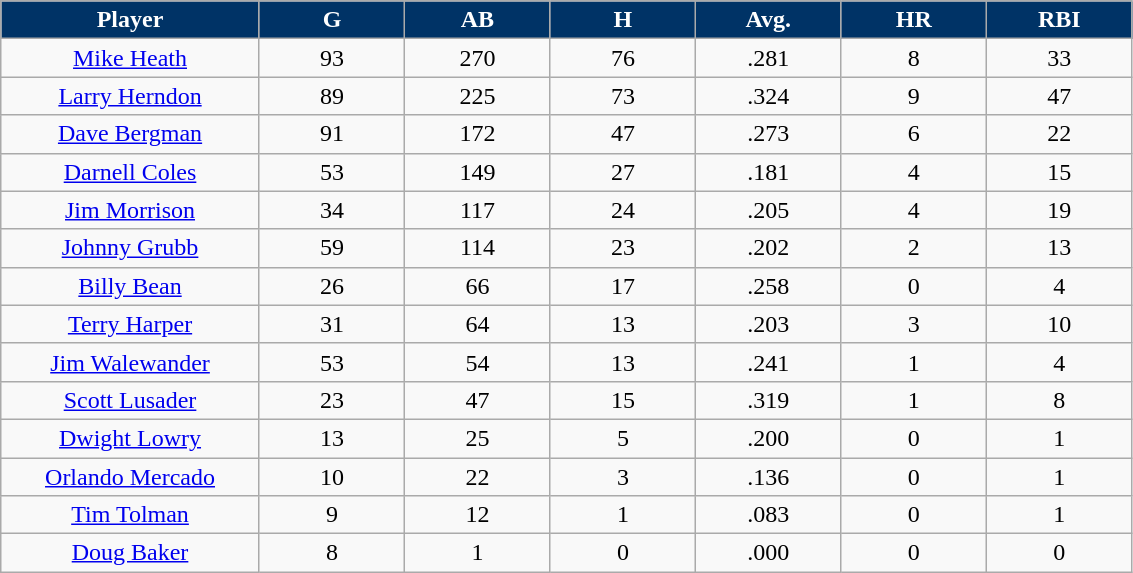<table class="wikitable sortable">
<tr>
<th style="background:#003366;color:white;" width="16%">Player</th>
<th style="background:#003366;color:white;" width="9%">G</th>
<th style="background:#003366;color:white;" width="9%">AB</th>
<th style="background:#003366;color:white;" width="9%">H</th>
<th style="background:#003366;color:white;" width="9%">Avg.</th>
<th style="background:#003366;color:white;" width="9%">HR</th>
<th style="background:#003366;color:white;" width="9%">RBI</th>
</tr>
<tr align="center">
<td><a href='#'>Mike Heath</a></td>
<td>93</td>
<td>270</td>
<td>76</td>
<td>.281</td>
<td>8</td>
<td>33</td>
</tr>
<tr align=center>
<td><a href='#'>Larry Herndon</a></td>
<td>89</td>
<td>225</td>
<td>73</td>
<td>.324</td>
<td>9</td>
<td>47</td>
</tr>
<tr align="center">
<td><a href='#'>Dave Bergman</a></td>
<td>91</td>
<td>172</td>
<td>47</td>
<td>.273</td>
<td>6</td>
<td>22</td>
</tr>
<tr align=center>
<td><a href='#'>Darnell Coles</a></td>
<td>53</td>
<td>149</td>
<td>27</td>
<td>.181</td>
<td>4</td>
<td>15</td>
</tr>
<tr align=center>
<td><a href='#'>Jim Morrison</a></td>
<td>34</td>
<td>117</td>
<td>24</td>
<td>.205</td>
<td>4</td>
<td>19</td>
</tr>
<tr align=center>
<td><a href='#'>Johnny Grubb</a></td>
<td>59</td>
<td>114</td>
<td>23</td>
<td>.202</td>
<td>2</td>
<td>13</td>
</tr>
<tr align=center>
<td><a href='#'>Billy Bean</a></td>
<td>26</td>
<td>66</td>
<td>17</td>
<td>.258</td>
<td>0</td>
<td>4</td>
</tr>
<tr align=center>
<td><a href='#'>Terry Harper</a></td>
<td>31</td>
<td>64</td>
<td>13</td>
<td>.203</td>
<td>3</td>
<td>10</td>
</tr>
<tr align=center>
<td><a href='#'>Jim Walewander</a></td>
<td>53</td>
<td>54</td>
<td>13</td>
<td>.241</td>
<td>1</td>
<td>4</td>
</tr>
<tr align=center>
<td><a href='#'>Scott Lusader</a></td>
<td>23</td>
<td>47</td>
<td>15</td>
<td>.319</td>
<td>1</td>
<td>8</td>
</tr>
<tr align="center">
<td><a href='#'>Dwight Lowry</a></td>
<td>13</td>
<td>25</td>
<td>5</td>
<td>.200</td>
<td>0</td>
<td>1</td>
</tr>
<tr align="center">
<td><a href='#'>Orlando Mercado</a></td>
<td>10</td>
<td>22</td>
<td>3</td>
<td>.136</td>
<td>0</td>
<td>1</td>
</tr>
<tr align="center">
<td><a href='#'>Tim Tolman</a></td>
<td>9</td>
<td>12</td>
<td>1</td>
<td>.083</td>
<td>0</td>
<td>1</td>
</tr>
<tr align="center">
<td><a href='#'>Doug Baker</a></td>
<td>8</td>
<td>1</td>
<td>0</td>
<td>.000</td>
<td>0</td>
<td>0</td>
</tr>
</table>
